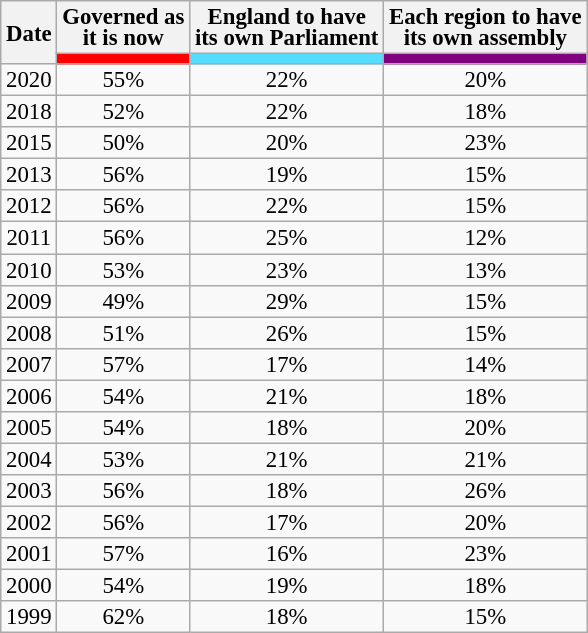<table class="wikitable sortable" style="text-align: center; line-height: 14px; font-size: 95%;">
<tr>
<th rowspan="2">Date</th>
<th>Governed as<br>it is now</th>
<th>England to have<br>its own Parliament</th>
<th>Each region to have<br>its own assembly</th>
</tr>
<tr>
<th style="background:red; color:white;"></th>
<th style="background:#55DDFF; color:white;"></th>
<th style="background:purple; color:white;"></th>
</tr>
<tr>
<td>2020</td>
<td>55%</td>
<td>22%</td>
<td>20%</td>
</tr>
<tr>
<td>2018</td>
<td>52%</td>
<td>22%</td>
<td>18%</td>
</tr>
<tr>
<td>2015</td>
<td>50%</td>
<td>20%</td>
<td>23%</td>
</tr>
<tr>
<td>2013</td>
<td>56%</td>
<td>19%</td>
<td>15%</td>
</tr>
<tr>
<td>2012</td>
<td>56%</td>
<td>22%</td>
<td>15%</td>
</tr>
<tr>
<td>2011</td>
<td>56%</td>
<td>25%</td>
<td>12%</td>
</tr>
<tr>
<td>2010</td>
<td>53%</td>
<td>23%</td>
<td>13%</td>
</tr>
<tr>
<td>2009</td>
<td>49%</td>
<td>29%</td>
<td>15%</td>
</tr>
<tr>
<td>2008</td>
<td>51%</td>
<td>26%</td>
<td>15%</td>
</tr>
<tr>
<td>2007</td>
<td>57%</td>
<td>17%</td>
<td>14%</td>
</tr>
<tr>
<td>2006</td>
<td>54%</td>
<td>21%</td>
<td>18%</td>
</tr>
<tr>
<td>2005</td>
<td>54%</td>
<td>18%</td>
<td>20%</td>
</tr>
<tr>
<td>2004</td>
<td>53%</td>
<td>21%</td>
<td>21%</td>
</tr>
<tr>
<td>2003</td>
<td>56%</td>
<td>18%</td>
<td>26%</td>
</tr>
<tr>
<td>2002</td>
<td>56%</td>
<td>17%</td>
<td>20%</td>
</tr>
<tr>
<td>2001</td>
<td>57%</td>
<td>16%</td>
<td>23%</td>
</tr>
<tr>
<td>2000</td>
<td>54%</td>
<td>19%</td>
<td>18%</td>
</tr>
<tr>
<td>1999</td>
<td>62%</td>
<td>18%</td>
<td>15%</td>
</tr>
</table>
